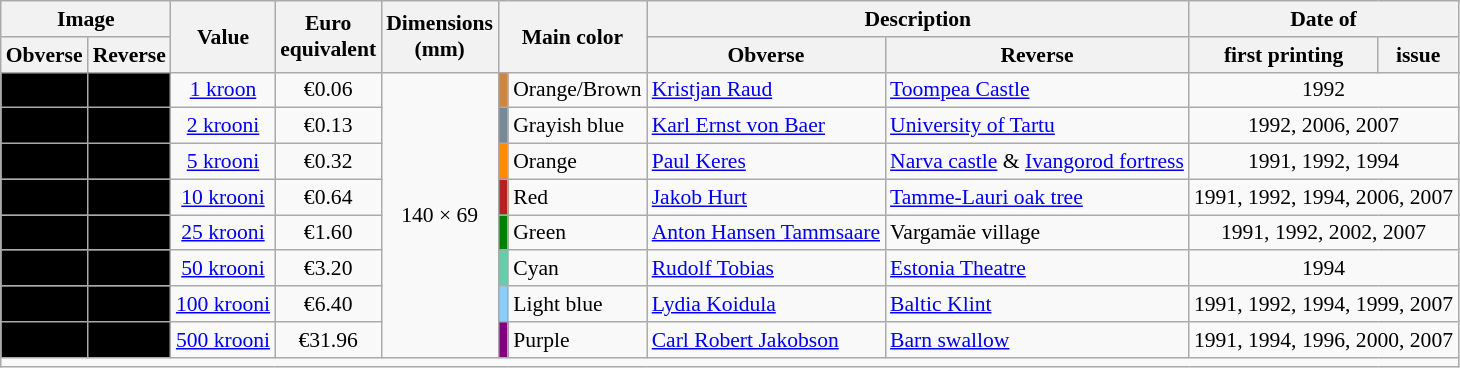<table class="wikitable" style="font-size:90%; border-width:1px;">
<tr>
<th colspan=2>Image</th>
<th rowspan=2>Value</th>
<th rowspan=2>Euro<br>equivalent</th>
<th rowspan=2>Dimensions<br>(mm)</th>
<th rowspan=2 colspan=2>Main color</th>
<th colspan=2>Description</th>
<th colspan=2>Date of</th>
</tr>
<tr>
<th>Obverse</th>
<th>Reverse</th>
<th>Obverse</th>
<th>Reverse</th>
<th>first printing</th>
<th>issue</th>
</tr>
<tr>
<td style="background:#000; text-align:center;"></td>
<td style="background:#000; text-align:center;"></td>
<td align="center"><a href='#'>1 kroon</a></td>
<td align="center">€0.06</td>
<td align="center" rowspan="8">140 × 69</td>
<td style="background:#CD853F;"></td>
<td>Orange/Brown</td>
<td><a href='#'>Kristjan Raud</a></td>
<td><a href='#'>Toompea Castle</a></td>
<td align="center" colspan="2">1992</td>
</tr>
<tr>
<td style="background:#000; text-align:center;"></td>
<td style="background:#000; text-align:center;"></td>
<td align="center"><a href='#'>2 krooni</a></td>
<td align="center">€0.13</td>
<td style="background:#778899;"></td>
<td>Grayish blue</td>
<td><a href='#'>Karl Ernst von Baer</a></td>
<td><a href='#'>University of Tartu</a></td>
<td align="center" colspan="2">1992, 2006, 2007</td>
</tr>
<tr>
<td style="background:#000; text-align:center;"></td>
<td style="background:#000; text-align:center;"></td>
<td align="center"><a href='#'>5 krooni</a></td>
<td align="center">€0.32</td>
<td style="background:#FF8C00;"></td>
<td>Orange</td>
<td><a href='#'>Paul Keres</a></td>
<td><a href='#'>Narva castle</a> & <a href='#'>Ivangorod fortress</a></td>
<td align="center" colspan="2">1991, 1992, 1994</td>
</tr>
<tr>
<td style="background:#000; text-align:center;"></td>
<td style="background:#000; text-align:center;"></td>
<td align="center"><a href='#'>10 krooni</a></td>
<td align="center">€0.64</td>
<td style="background:#B22222;"></td>
<td>Red</td>
<td><a href='#'>Jakob Hurt</a></td>
<td><a href='#'>Tamme-Lauri oak tree</a></td>
<td align="center" colspan="2">1991, 1992, 1994, 2006, 2007</td>
</tr>
<tr>
<td style="background:#000; text-align:center;"></td>
<td style="background:#000; text-align:center;"></td>
<td align="center"><a href='#'>25 krooni</a></td>
<td align="center">€1.60</td>
<td style="background:#008000;"></td>
<td>Green</td>
<td><a href='#'>Anton Hansen Tammsaare</a></td>
<td>Vargamäe village</td>
<td align="center" colspan="2">1991, 1992, 2002, 2007</td>
</tr>
<tr>
<td style="background:#000; text-align:center;"></td>
<td style="background:#000; text-align:center;"></td>
<td align="center"><a href='#'>50 krooni</a></td>
<td align="center">€3.20</td>
<td style="background:#66CDAA;"></td>
<td>Cyan</td>
<td><a href='#'>Rudolf Tobias</a></td>
<td><a href='#'>Estonia Theatre</a></td>
<td align="center" colspan="2">1994</td>
</tr>
<tr>
<td style="background:#000; text-align:center;"></td>
<td style="background:#000; text-align:center;"></td>
<td align="center"><a href='#'>100 krooni</a></td>
<td align="center">€6.40</td>
<td style="background:#87CEFA;"></td>
<td>Light blue</td>
<td><a href='#'>Lydia Koidula</a></td>
<td><a href='#'>Baltic Klint</a></td>
<td align="center" colspan="2">1991, 1992, 1994, 1999, 2007</td>
</tr>
<tr>
<td style="background:#000; text-align:center;"></td>
<td style="background:#000; text-align:center;"></td>
<td align="center"><a href='#'>500 krooni</a></td>
<td align="center">€31.96</td>
<td style="background:#800080;"></td>
<td>Purple</td>
<td><a href='#'>Carl Robert Jakobson</a></td>
<td><a href='#'>Barn swallow</a></td>
<td align="center" colspan="2">1991, 1994, 1996, 2000, 2007</td>
</tr>
<tr>
<td colspan="13"></td>
</tr>
</table>
